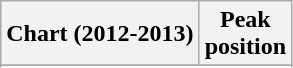<table class="wikitable sortable plainrowheaders">
<tr>
<th>Chart (2012-2013)</th>
<th>Peak<br>position</th>
</tr>
<tr>
</tr>
<tr>
</tr>
<tr>
</tr>
</table>
